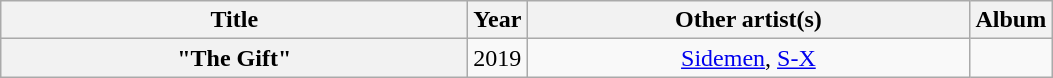<table class="wikitable plainrowheaders" style="text-align:center;">
<tr>
<th scope="col" style="width:19em;">Title</th>
<th scope="col" style="width:1em;">Year</th>
<th scope="col" style="width:18em;">Other artist(s)</th>
<th scope="col">Album</th>
</tr>
<tr>
<th scope="row">"The Gift"</th>
<td>2019</td>
<td><a href='#'>Sidemen</a>, <a href='#'>S-X</a></td>
<td></td>
</tr>
</table>
